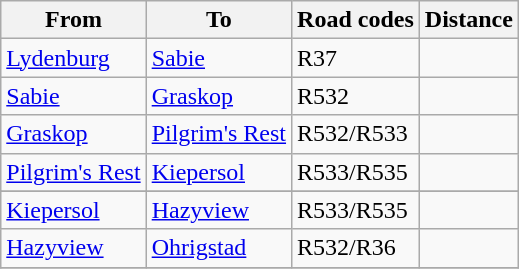<table class="wikitable">
<tr>
<th>From</th>
<th>To</th>
<th>Road codes</th>
<th>Distance</th>
</tr>
<tr>
<td><a href='#'>Lydenburg</a></td>
<td><a href='#'>Sabie</a></td>
<td>R37</td>
<td></td>
</tr>
<tr>
<td><a href='#'>Sabie</a></td>
<td><a href='#'>Graskop</a></td>
<td>R532</td>
<td></td>
</tr>
<tr>
<td><a href='#'>Graskop</a></td>
<td><a href='#'>Pilgrim's Rest</a></td>
<td>R532/R533</td>
<td></td>
</tr>
<tr>
<td><a href='#'>Pilgrim's Rest</a></td>
<td><a href='#'>Kiepersol</a></td>
<td>R533/R535</td>
<td></td>
</tr>
<tr>
</tr>
<tr>
<td><a href='#'>Kiepersol</a></td>
<td><a href='#'>Hazyview</a></td>
<td>R533/R535</td>
<td></td>
</tr>
<tr>
<td><a href='#'>Hazyview</a></td>
<td><a href='#'>Ohrigstad</a></td>
<td>R532/R36</td>
<td></td>
</tr>
<tr>
</tr>
</table>
